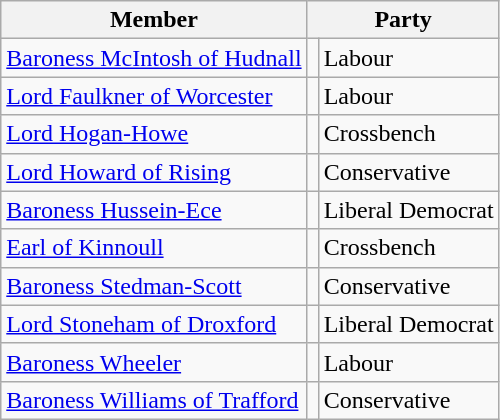<table class="wikitable">
<tr>
<th>Member</th>
<th colspan="2">Party</th>
</tr>
<tr>
<td><a href='#'>Baroness McIntosh of Hudnall</a> </td>
<td></td>
<td>Labour</td>
</tr>
<tr>
<td><a href='#'>Lord Faulkner of Worcester</a></td>
<td></td>
<td>Labour</td>
</tr>
<tr>
<td><a href='#'>Lord Hogan-Howe</a></td>
<td></td>
<td>Crossbench</td>
</tr>
<tr>
<td><a href='#'>Lord Howard of Rising</a></td>
<td></td>
<td>Conservative</td>
</tr>
<tr>
<td><a href='#'>Baroness Hussein-Ece</a></td>
<td></td>
<td>Liberal Democrat</td>
</tr>
<tr>
<td><a href='#'>Earl of Kinnoull</a></td>
<td></td>
<td>Crossbench</td>
</tr>
<tr>
<td><a href='#'>Baroness Stedman-Scott</a></td>
<td></td>
<td>Conservative</td>
</tr>
<tr>
<td><a href='#'>Lord Stoneham of Droxford</a></td>
<td></td>
<td>Liberal Democrat</td>
</tr>
<tr>
<td><a href='#'>Baroness Wheeler</a></td>
<td></td>
<td>Labour</td>
</tr>
<tr>
<td><a href='#'>Baroness Williams of Trafford</a></td>
<td></td>
<td>Conservative</td>
</tr>
</table>
